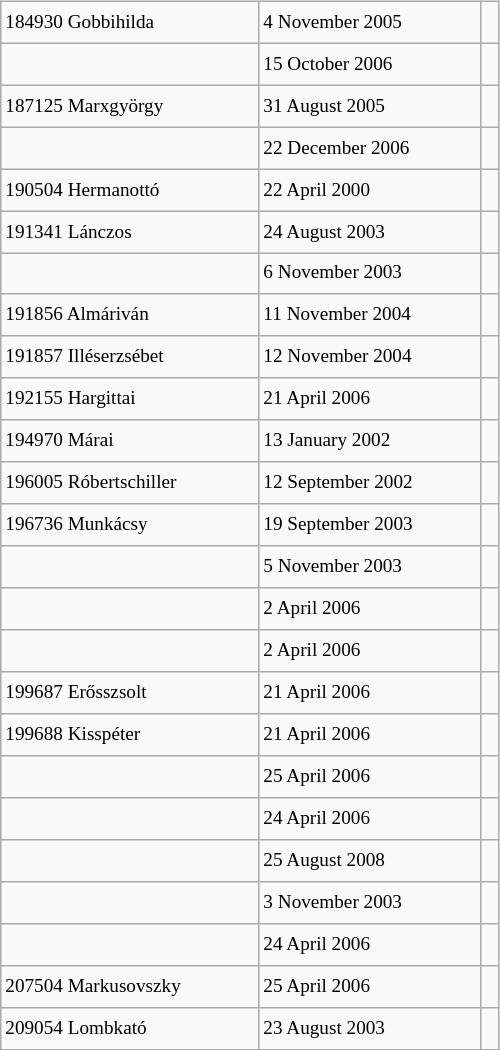<table class="wikitable" style="font-size: 80%; float: left; width: 26em; margin-right: 1em; height: 700px">
<tr>
<td>184930 Gobbihilda</td>
<td>4 November 2005</td>
<td></td>
</tr>
<tr>
<td></td>
<td>15 October 2006</td>
<td> </td>
</tr>
<tr>
<td>187125 Marxgyörgy</td>
<td>31 August 2005</td>
<td> </td>
</tr>
<tr>
<td></td>
<td>22 December 2006</td>
<td></td>
</tr>
<tr>
<td>190504 Hermanottó</td>
<td>22 April 2000</td>
<td> </td>
</tr>
<tr>
<td>191341 Lánczos</td>
<td>24 August 2003</td>
<td> </td>
</tr>
<tr>
<td></td>
<td>6 November 2003</td>
<td> </td>
</tr>
<tr>
<td>191856 Almáriván</td>
<td>11 November 2004</td>
<td></td>
</tr>
<tr>
<td>191857 Illéserzsébet</td>
<td>12 November 2004</td>
<td></td>
</tr>
<tr>
<td>192155 Hargittai</td>
<td>21 April 2006</td>
<td></td>
</tr>
<tr>
<td>194970 Márai</td>
<td>13 January 2002</td>
<td> </td>
</tr>
<tr>
<td>196005 Róbertschiller</td>
<td>12 September 2002</td>
<td></td>
</tr>
<tr>
<td>196736 Munkácsy</td>
<td>19 September 2003</td>
<td> </td>
</tr>
<tr>
<td></td>
<td>5 November 2003</td>
<td> </td>
</tr>
<tr>
<td></td>
<td>2 April 2006</td>
<td></td>
</tr>
<tr>
<td></td>
<td>2 April 2006</td>
<td></td>
</tr>
<tr>
<td>199687 Erősszsolt</td>
<td>21 April 2006</td>
<td></td>
</tr>
<tr>
<td>199688 Kisspéter</td>
<td>21 April 2006</td>
<td></td>
</tr>
<tr>
<td></td>
<td>25 April 2006</td>
<td></td>
</tr>
<tr>
<td></td>
<td>24 April 2006</td>
<td></td>
</tr>
<tr>
<td></td>
<td>25 August 2008</td>
<td></td>
</tr>
<tr>
<td></td>
<td>3 November 2003</td>
<td></td>
</tr>
<tr>
<td></td>
<td>24 April 2006</td>
<td></td>
</tr>
<tr>
<td>207504 Markusovszky</td>
<td>25 April 2006</td>
<td></td>
</tr>
<tr>
<td>209054 Lombkató</td>
<td>23 August 2003</td>
<td> </td>
</tr>
</table>
